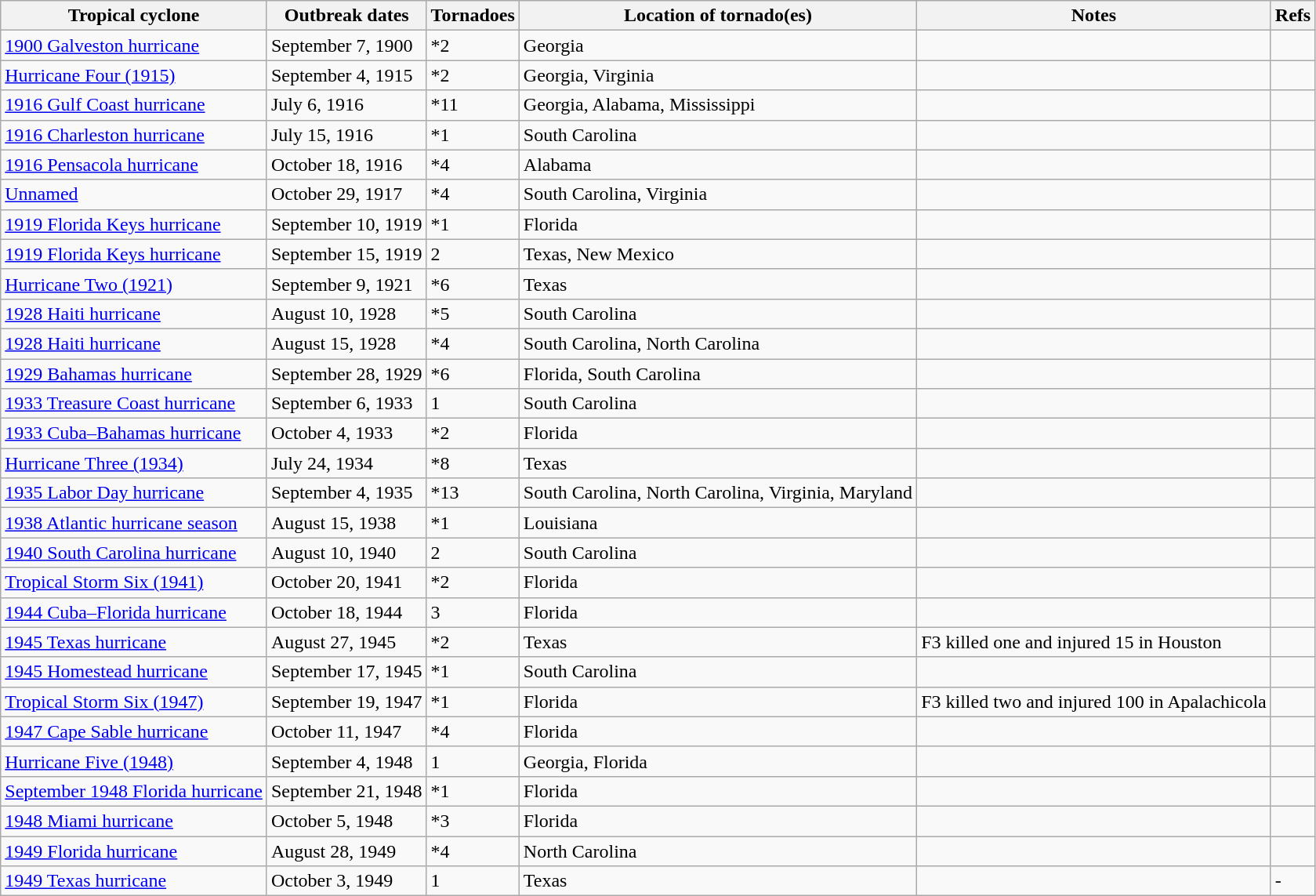<table class="wikitable">
<tr>
<th>Tropical cyclone</th>
<th>Outbreak dates</th>
<th>Tornadoes</th>
<th>Location of tornado(es)</th>
<th>Notes</th>
<th>Refs</th>
</tr>
<tr>
<td><a href='#'>1900 Galveston hurricane</a></td>
<td>September 7, 1900</td>
<td>*2</td>
<td>Georgia</td>
<td></td>
<td></td>
</tr>
<tr>
<td><a href='#'>Hurricane Four (1915)</a></td>
<td>September 4, 1915</td>
<td>*2</td>
<td>Georgia, Virginia</td>
<td></td>
<td></td>
</tr>
<tr>
<td><a href='#'>1916 Gulf Coast hurricane</a></td>
<td>July 6, 1916</td>
<td>*11</td>
<td>Georgia, Alabama, Mississippi</td>
<td></td>
<td></td>
</tr>
<tr>
<td><a href='#'>1916 Charleston hurricane</a></td>
<td>July 15, 1916</td>
<td>*1</td>
<td>South Carolina</td>
<td></td>
<td></td>
</tr>
<tr>
<td><a href='#'>1916 Pensacola hurricane</a></td>
<td>October 18, 1916</td>
<td>*4</td>
<td>Alabama</td>
<td></td>
<td></td>
</tr>
<tr>
<td><a href='#'>Unnamed</a></td>
<td>October 29, 1917</td>
<td>*4</td>
<td>South Carolina, Virginia</td>
<td></td>
<td></td>
</tr>
<tr>
<td><a href='#'>1919 Florida Keys hurricane</a></td>
<td>September 10, 1919</td>
<td>*1</td>
<td>Florida</td>
<td></td>
<td></td>
</tr>
<tr>
<td><a href='#'>1919 Florida Keys hurricane</a></td>
<td>September 15, 1919</td>
<td>2</td>
<td>Texas, New Mexico</td>
<td></td>
<td></td>
</tr>
<tr>
<td><a href='#'>Hurricane Two (1921)</a></td>
<td>September 9, 1921</td>
<td>*6</td>
<td>Texas</td>
<td></td>
<td></td>
</tr>
<tr>
<td><a href='#'>1928 Haiti hurricane</a></td>
<td>August 10, 1928</td>
<td>*5</td>
<td>South Carolina</td>
<td></td>
<td></td>
</tr>
<tr>
<td><a href='#'>1928 Haiti hurricane</a></td>
<td>August 15, 1928</td>
<td>*4</td>
<td>South Carolina, North Carolina</td>
<td></td>
<td></td>
</tr>
<tr>
<td><a href='#'>1929 Bahamas hurricane</a></td>
<td>September 28, 1929</td>
<td>*6</td>
<td>Florida, South Carolina</td>
<td></td>
<td></td>
</tr>
<tr>
<td><a href='#'>1933 Treasure Coast hurricane</a></td>
<td>September 6, 1933</td>
<td>1</td>
<td>South Carolina</td>
<td></td>
<td></td>
</tr>
<tr>
<td><a href='#'>1933 Cuba–Bahamas hurricane</a></td>
<td>October 4, 1933</td>
<td>*2</td>
<td>Florida</td>
<td></td>
<td></td>
</tr>
<tr>
<td><a href='#'>Hurricane Three (1934)</a></td>
<td>July 24, 1934</td>
<td>*8</td>
<td>Texas</td>
<td></td>
<td></td>
</tr>
<tr>
<td><a href='#'>1935 Labor Day hurricane</a></td>
<td>September 4, 1935</td>
<td>*13</td>
<td>South Carolina, North Carolina, Virginia, Maryland</td>
<td></td>
<td></td>
</tr>
<tr>
<td><a href='#'>1938 Atlantic hurricane season</a></td>
<td>August 15, 1938</td>
<td>*1</td>
<td>Louisiana</td>
<td></td>
<td></td>
</tr>
<tr>
<td><a href='#'>1940 South Carolina hurricane</a></td>
<td>August 10, 1940</td>
<td>2</td>
<td>South Carolina</td>
<td></td>
<td></td>
</tr>
<tr>
<td><a href='#'>Tropical Storm Six (1941)</a></td>
<td>October 20, 1941</td>
<td>*2</td>
<td>Florida</td>
<td></td>
<td></td>
</tr>
<tr>
<td><a href='#'>1944 Cuba–Florida hurricane</a></td>
<td>October 18, 1944</td>
<td>3</td>
<td>Florida</td>
<td></td>
<td></td>
</tr>
<tr>
<td><a href='#'>1945 Texas hurricane</a></td>
<td>August 27, 1945</td>
<td>*2</td>
<td>Texas</td>
<td>F3 killed one and injured 15 in Houston</td>
<td></td>
</tr>
<tr>
<td><a href='#'>1945 Homestead hurricane</a></td>
<td>September 17, 1945</td>
<td>*1</td>
<td>South Carolina</td>
<td></td>
<td></td>
</tr>
<tr>
<td><a href='#'>Tropical Storm Six (1947)</a></td>
<td>September 19, 1947</td>
<td>*1</td>
<td>Florida</td>
<td>F3 killed two and injured 100 in Apalachicola</td>
<td></td>
</tr>
<tr>
<td><a href='#'>1947 Cape Sable hurricane</a></td>
<td>October 11, 1947</td>
<td>*4</td>
<td>Florida</td>
<td></td>
<td></td>
</tr>
<tr>
<td><a href='#'>Hurricane Five (1948)</a></td>
<td>September 4, 1948</td>
<td>1</td>
<td>Georgia, Florida</td>
<td></td>
<td></td>
</tr>
<tr>
<td><a href='#'>September 1948 Florida hurricane</a></td>
<td>September 21, 1948</td>
<td>*1</td>
<td>Florida</td>
<td></td>
<td></td>
</tr>
<tr>
<td><a href='#'>1948 Miami hurricane</a></td>
<td>October 5, 1948</td>
<td>*3</td>
<td>Florida</td>
<td></td>
<td></td>
</tr>
<tr>
<td><a href='#'>1949 Florida hurricane</a></td>
<td>August 28, 1949</td>
<td>*4</td>
<td>North Carolina</td>
<td></td>
<td></td>
</tr>
<tr>
<td><a href='#'>1949 Texas hurricane</a></td>
<td>October 3, 1949</td>
<td>1</td>
<td>Texas</td>
<td></td>
<td>-</td>
</tr>
</table>
